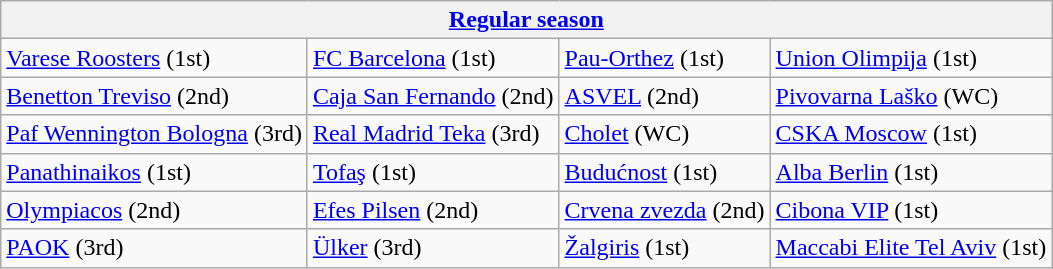<table class="wikitable">
<tr>
<th colspan=4><a href='#'>Regular season</a></th>
</tr>
<tr>
<td> <a href='#'>Varese Roosters</a> (1st)</td>
<td> <a href='#'>FC Barcelona</a> (1st)</td>
<td> <a href='#'>Pau-Orthez</a> (1st)</td>
<td> <a href='#'>Union Olimpija</a> (1st)</td>
</tr>
<tr>
<td> <a href='#'>Benetton Treviso</a> (2nd)</td>
<td> <a href='#'>Caja San Fernando</a> (2nd)</td>
<td> <a href='#'>ASVEL</a> (2nd)</td>
<td> <a href='#'>Pivovarna Laško</a> (WC)</td>
</tr>
<tr>
<td> <a href='#'>Paf Wennington Bologna</a> (3rd)</td>
<td> <a href='#'>Real Madrid Teka</a> (3rd)</td>
<td> <a href='#'>Cholet</a> (WC)</td>
<td> <a href='#'>CSKA Moscow</a> (1st)</td>
</tr>
<tr>
<td> <a href='#'>Panathinaikos</a> (1st)</td>
<td> <a href='#'>Tofaş</a> (1st)</td>
<td> <a href='#'>Budućnost</a> (1st)</td>
<td> <a href='#'>Alba Berlin</a> (1st)</td>
</tr>
<tr>
<td> <a href='#'>Olympiacos</a> (2nd)</td>
<td> <a href='#'>Efes Pilsen</a> (2nd)</td>
<td> <a href='#'>Crvena zvezda</a> (2nd)</td>
<td> <a href='#'>Cibona VIP</a> (1st)</td>
</tr>
<tr>
<td> <a href='#'>PAOK</a> (3rd)</td>
<td> <a href='#'>Ülker</a> (3rd)</td>
<td> <a href='#'>Žalgiris</a> (1st)</td>
<td> <a href='#'>Maccabi Elite Tel Aviv</a> (1st)</td>
</tr>
</table>
